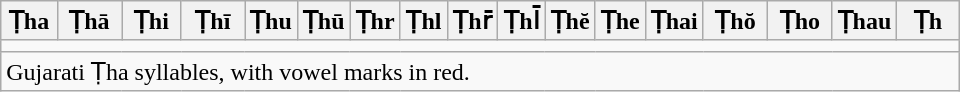<table class=wikitable style="width: 40em;">
<tr>
<th style="width:6%;">Ṭha</th>
<th style="width:7%;">Ṭhā</th>
<th style="width:6.5%;">Ṭhi</th>
<th style="width:7%;">Ṭhī</th>
<th style="width:4.5%;">Ṭhu</th>
<th style="width:5%;">Ṭhū</th>
<th style="width:4.5%;">Ṭhr</th>
<th style="width:5%;">Ṭhl</th>
<th style="width:5%;">Ṭhr̄</th>
<th style="width:5%;">Ṭhl̄</th>
<th style="width:4.5%;">Ṭhĕ</th>
<th style="width:4.5%;">Ṭhe</th>
<th style="width:5%;">Ṭhai</th>
<th style="width:7%;">Ṭhŏ</th>
<th style="width:7%;">Ṭho</th>
<th style="width:6%;">Ṭhau</th>
<th style="width:7%;">Ṭh</th>
</tr>
<tr align="center">
<td colspan=17></td>
</tr>
<tr>
<td colspan=17>Gujarati Ṭha syllables, with vowel marks in red.</td>
</tr>
</table>
